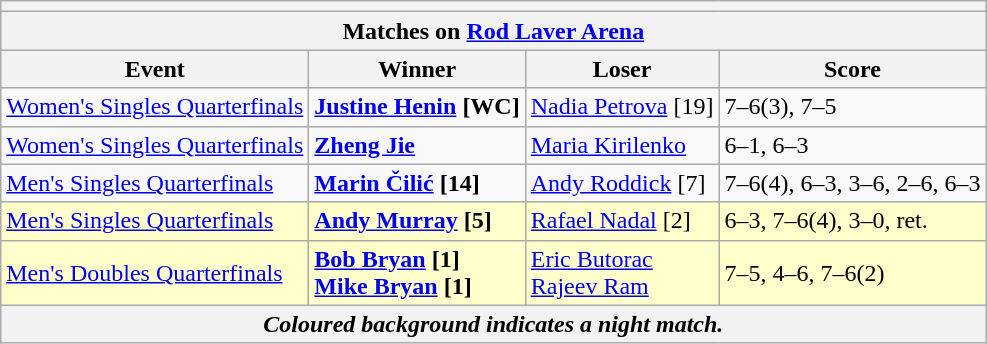<table class="wikitable collapsible uncollapsed">
<tr>
<th colspan=4></th>
</tr>
<tr>
<th colspan=4><strong>Matches on <a href='#'>Rod Laver Arena</a></strong></th>
</tr>
<tr>
<th>Event</th>
<th>Winner</th>
<th>Loser</th>
<th>Score</th>
</tr>
<tr align=left>
<td><a href='#'>Women's Singles Quarterfinals</a></td>
<td><strong> <a href='#'>Justine Henin</a> [WC]</strong></td>
<td> <a href='#'>Nadia Petrova</a> [19]</td>
<td>7–6(3), 7–5</td>
</tr>
<tr align=left>
<td><a href='#'>Women's Singles Quarterfinals</a></td>
<td> <strong><a href='#'>Zheng Jie</a></strong></td>
<td> <a href='#'>Maria Kirilenko</a></td>
<td>6–1, 6–3</td>
</tr>
<tr align=left>
<td><a href='#'>Men's Singles Quarterfinals</a></td>
<td><strong> <a href='#'>Marin Čilić</a> [14]</strong></td>
<td> <a href='#'>Andy Roddick</a> [7]</td>
<td>7–6(4), 6–3, 3–6, 2–6, 6–3</td>
</tr>
<tr style="text-align:left; background:#ffc;">
<td><a href='#'>Men's Singles Quarterfinals</a></td>
<td><strong> <a href='#'>Andy Murray</a> [5]</strong></td>
<td> <a href='#'>Rafael Nadal</a> [2]</td>
<td>6–3, 7–6(4), 3–0, ret.</td>
</tr>
<tr style="text-align:left; background:#ffc;">
<td><a href='#'>Men's Doubles Quarterfinals</a></td>
<td><strong> <a href='#'>Bob Bryan</a> [1] <br> <a href='#'>Mike Bryan</a> [1]</strong></td>
<td> <a href='#'>Eric Butorac</a> <br> <a href='#'>Rajeev Ram</a></td>
<td>7–5, 4–6, 7–6(2)</td>
</tr>
<tr>
<th colspan=4><em>Coloured background indicates a night match.</em></th>
</tr>
</table>
